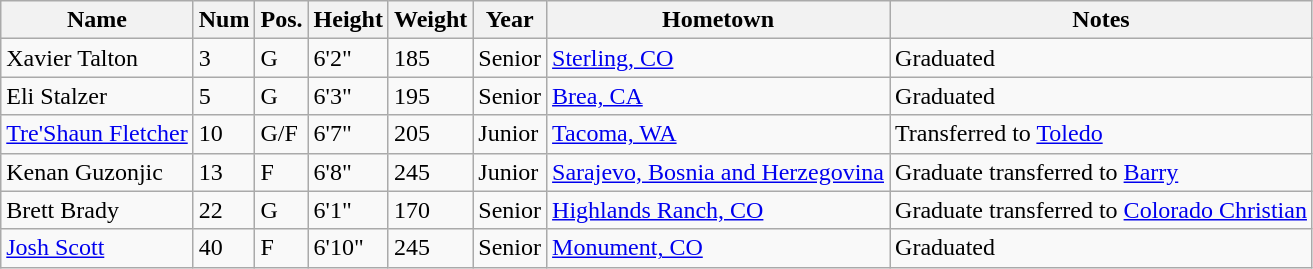<table class="wikitable sortable" border="1">
<tr>
<th>Name</th>
<th>Num</th>
<th>Pos.</th>
<th>Height</th>
<th>Weight</th>
<th>Year</th>
<th>Hometown</th>
<th class="unsortable">Notes</th>
</tr>
<tr>
<td>Xavier Talton</td>
<td>3</td>
<td>G</td>
<td>6'2"</td>
<td>185</td>
<td>Senior</td>
<td><a href='#'>Sterling, CO</a></td>
<td>Graduated</td>
</tr>
<tr>
<td>Eli Stalzer</td>
<td>5</td>
<td>G</td>
<td>6'3"</td>
<td>195</td>
<td>Senior</td>
<td><a href='#'>Brea, CA</a></td>
<td>Graduated</td>
</tr>
<tr>
<td><a href='#'>Tre'Shaun Fletcher</a></td>
<td>10</td>
<td>G/F</td>
<td>6'7"</td>
<td>205</td>
<td>Junior</td>
<td><a href='#'>Tacoma, WA</a></td>
<td>Transferred to <a href='#'>Toledo</a></td>
</tr>
<tr>
<td>Kenan Guzonjic</td>
<td>13</td>
<td>F</td>
<td>6'8"</td>
<td>245</td>
<td>Junior</td>
<td><a href='#'>Sarajevo, Bosnia and Herzegovina</a></td>
<td>Graduate transferred to <a href='#'>Barry</a></td>
</tr>
<tr>
<td>Brett Brady</td>
<td>22</td>
<td>G</td>
<td>6'1"</td>
<td>170</td>
<td>Senior</td>
<td><a href='#'>Highlands Ranch, CO</a></td>
<td>Graduate transferred to <a href='#'>Colorado Christian</a></td>
</tr>
<tr>
<td><a href='#'>Josh Scott</a></td>
<td>40</td>
<td>F</td>
<td>6'10"</td>
<td>245</td>
<td>Senior</td>
<td><a href='#'>Monument, CO</a></td>
<td>Graduated</td>
</tr>
</table>
